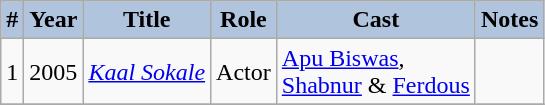<table class="wikitable sortable">
<tr style="text-align:center;">
<th style="background:#B0C4DE;">#</th>
<th style="background:#B0C4DE;">Year</th>
<th style="background:#B0C4DE;">Title</th>
<th style="background:#B0C4DE;">Role</th>
<th style="background:#B0C4DE;">Cast</th>
<th style="background:#B0C4DE;">Notes</th>
</tr>
<tr>
<td>1</td>
<td>2005</td>
<td><em><a href='#'>Kaal Sokale</a></em></td>
<td>Actor</td>
<td><a href='#'>Apu Biswas</a>,<br><a href='#'>Shabnur</a> &
<a href='#'>Ferdous</a></td>
<td></td>
</tr>
<tr>
</tr>
</table>
